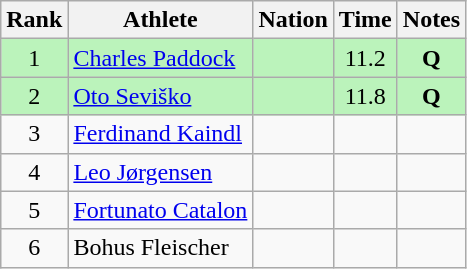<table class="wikitable sortable" style="text-align:center">
<tr>
<th>Rank</th>
<th>Athlete</th>
<th>Nation</th>
<th>Time</th>
<th>Notes</th>
</tr>
<tr bgcolor=bbf3bb>
<td>1</td>
<td align="left"><a href='#'>Charles Paddock</a></td>
<td align="left"></td>
<td>11.2</td>
<td><strong>Q</strong></td>
</tr>
<tr bgcolor=bbf3bb>
<td>2</td>
<td align="left"><a href='#'>Oto Seviško</a></td>
<td align="left"></td>
<td>11.8</td>
<td><strong>Q</strong></td>
</tr>
<tr>
<td>3</td>
<td align="left"><a href='#'>Ferdinand Kaindl</a></td>
<td align="left"></td>
<td></td>
<td></td>
</tr>
<tr>
<td>4</td>
<td align="left"><a href='#'>Leo Jørgensen</a></td>
<td align="left"></td>
<td></td>
<td></td>
</tr>
<tr>
<td>5</td>
<td align="left"><a href='#'>Fortunato Catalon</a></td>
<td align="left"></td>
<td></td>
<td></td>
</tr>
<tr>
<td>6</td>
<td align="left">Bohus Fleischer</td>
<td align="left"></td>
<td></td>
<td></td>
</tr>
</table>
